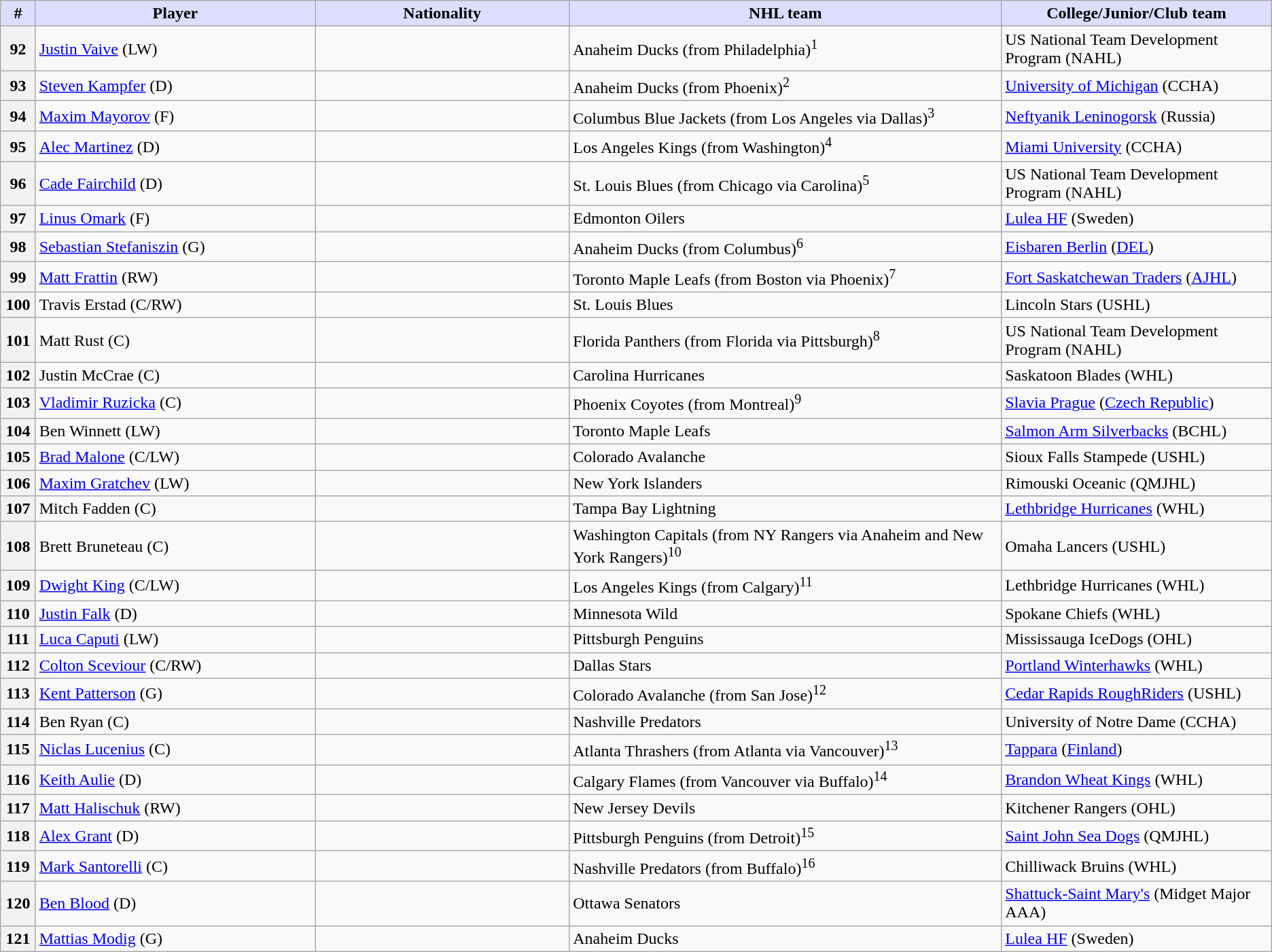<table class="wikitable">
<tr>
<th style="background:#ddf; width:2.75%;">#</th>
<th style="background:#ddf; width:22.0%;">Player</th>
<th style="background:#ddf; width:20.0%;">Nationality</th>
<th style="background:#ddf; width:34.0%;">NHL team</th>
<th style="background:#ddf; width:100.0%;">College/Junior/Club team</th>
</tr>
<tr>
<th>92</th>
<td><a href='#'>Justin Vaive</a> (LW)</td>
<td></td>
<td>Anaheim Ducks (from Philadelphia)<sup>1</sup></td>
<td>US National Team Development Program (NAHL)</td>
</tr>
<tr>
<th>93</th>
<td><a href='#'>Steven Kampfer</a> (D)</td>
<td></td>
<td>Anaheim Ducks (from Phoenix)<sup>2</sup></td>
<td><a href='#'>University of Michigan</a> (CCHA)</td>
</tr>
<tr>
<th>94</th>
<td><a href='#'>Maxim Mayorov</a> (F)</td>
<td></td>
<td>Columbus Blue Jackets (from Los Angeles via Dallas)<sup>3</sup></td>
<td><a href='#'>Neftyanik Leninogorsk</a> (Russia)</td>
</tr>
<tr>
<th>95</th>
<td><a href='#'>Alec Martinez</a> (D)</td>
<td></td>
<td>Los Angeles Kings (from Washington)<sup>4</sup></td>
<td><a href='#'>Miami University</a> (CCHA)</td>
</tr>
<tr>
<th>96</th>
<td><a href='#'>Cade Fairchild</a> (D)</td>
<td></td>
<td>St. Louis Blues (from Chicago via Carolina)<sup>5</sup></td>
<td>US National Team Development Program (NAHL)</td>
</tr>
<tr>
<th>97</th>
<td><a href='#'>Linus Omark</a> (F)</td>
<td></td>
<td>Edmonton Oilers</td>
<td><a href='#'>Lulea HF</a> (Sweden)</td>
</tr>
<tr>
<th>98</th>
<td><a href='#'>Sebastian Stefaniszin</a> (G)</td>
<td></td>
<td>Anaheim Ducks (from Columbus)<sup>6</sup></td>
<td><a href='#'>Eisbaren Berlin</a> (<a href='#'>DEL</a>)</td>
</tr>
<tr>
<th>99</th>
<td><a href='#'>Matt Frattin</a> (RW)</td>
<td></td>
<td>Toronto Maple Leafs (from Boston via Phoenix)<sup>7</sup></td>
<td><a href='#'>Fort Saskatchewan Traders</a> (<a href='#'>AJHL</a>)</td>
</tr>
<tr>
<th>100</th>
<td>Travis Erstad (C/RW)</td>
<td></td>
<td>St. Louis Blues</td>
<td>Lincoln Stars (USHL)</td>
</tr>
<tr>
<th>101</th>
<td>Matt Rust (C)</td>
<td></td>
<td>Florida Panthers (from Florida via Pittsburgh)<sup>8</sup></td>
<td>US National Team Development Program (NAHL)</td>
</tr>
<tr>
<th>102</th>
<td>Justin McCrae (C)</td>
<td></td>
<td>Carolina Hurricanes</td>
<td>Saskatoon Blades (WHL)</td>
</tr>
<tr>
<th>103</th>
<td><a href='#'>Vladimir Ruzicka</a> (C)</td>
<td></td>
<td>Phoenix Coyotes (from Montreal)<sup>9</sup></td>
<td><a href='#'>Slavia Prague</a> (<a href='#'>Czech Republic</a>)</td>
</tr>
<tr>
<th>104</th>
<td>Ben Winnett (LW)</td>
<td></td>
<td>Toronto Maple Leafs</td>
<td><a href='#'>Salmon Arm Silverbacks</a> (BCHL)</td>
</tr>
<tr>
<th>105</th>
<td><a href='#'>Brad Malone</a> (C/LW)</td>
<td></td>
<td>Colorado Avalanche</td>
<td>Sioux Falls Stampede (USHL)</td>
</tr>
<tr>
<th>106</th>
<td><a href='#'>Maxim Gratchev</a> (LW)</td>
<td></td>
<td>New York Islanders</td>
<td>Rimouski Oceanic (QMJHL)</td>
</tr>
<tr>
<th>107</th>
<td>Mitch Fadden (C)</td>
<td></td>
<td>Tampa Bay Lightning</td>
<td><a href='#'>Lethbridge Hurricanes</a> (WHL)</td>
</tr>
<tr>
<th>108</th>
<td>Brett Bruneteau (C)</td>
<td></td>
<td>Washington Capitals (from NY Rangers via Anaheim and New York Rangers)<sup>10</sup></td>
<td>Omaha Lancers (USHL)</td>
</tr>
<tr>
<th>109</th>
<td><a href='#'>Dwight King</a> (C/LW)</td>
<td></td>
<td>Los Angeles Kings (from Calgary)<sup>11</sup></td>
<td>Lethbridge Hurricanes (WHL)</td>
</tr>
<tr>
<th>110</th>
<td><a href='#'>Justin Falk</a> (D)</td>
<td></td>
<td>Minnesota Wild</td>
<td>Spokane Chiefs (WHL)</td>
</tr>
<tr>
<th>111</th>
<td><a href='#'>Luca Caputi</a> (LW)</td>
<td></td>
<td>Pittsburgh Penguins</td>
<td>Mississauga IceDogs (OHL)</td>
</tr>
<tr>
<th>112</th>
<td><a href='#'>Colton Sceviour</a> (C/RW)</td>
<td></td>
<td>Dallas Stars</td>
<td><a href='#'>Portland Winterhawks</a> (WHL)</td>
</tr>
<tr>
<th>113</th>
<td><a href='#'>Kent Patterson</a> (G)</td>
<td></td>
<td>Colorado Avalanche (from San Jose)<sup>12</sup></td>
<td><a href='#'>Cedar Rapids RoughRiders</a> (USHL)</td>
</tr>
<tr>
<th>114</th>
<td>Ben Ryan (C)</td>
<td></td>
<td>Nashville Predators</td>
<td>University of Notre Dame (CCHA)</td>
</tr>
<tr>
<th>115</th>
<td><a href='#'>Niclas Lucenius</a> (C)</td>
<td></td>
<td>Atlanta Thrashers (from Atlanta via Vancouver)<sup>13</sup></td>
<td><a href='#'>Tappara</a> (<a href='#'>Finland</a>)</td>
</tr>
<tr>
<th>116</th>
<td><a href='#'>Keith Aulie</a> (D)</td>
<td></td>
<td>Calgary Flames (from Vancouver via Buffalo)<sup>14</sup></td>
<td><a href='#'>Brandon Wheat Kings</a> (WHL)</td>
</tr>
<tr>
<th>117</th>
<td><a href='#'>Matt Halischuk</a> (RW)</td>
<td></td>
<td>New Jersey Devils</td>
<td>Kitchener Rangers (OHL)</td>
</tr>
<tr>
<th>118</th>
<td><a href='#'>Alex Grant</a> (D)</td>
<td></td>
<td>Pittsburgh Penguins (from Detroit)<sup>15</sup></td>
<td><a href='#'>Saint John Sea Dogs</a> (QMJHL)</td>
</tr>
<tr>
<th>119</th>
<td><a href='#'>Mark Santorelli</a> (C)</td>
<td></td>
<td>Nashville Predators (from Buffalo)<sup>16</sup></td>
<td>Chilliwack Bruins (WHL)</td>
</tr>
<tr>
<th>120</th>
<td><a href='#'>Ben Blood</a> (D)</td>
<td></td>
<td>Ottawa Senators</td>
<td><a href='#'>Shattuck-Saint Mary's</a> (Midget Major AAA)</td>
</tr>
<tr>
<th>121</th>
<td><a href='#'>Mattias Modig</a> (G)</td>
<td></td>
<td>Anaheim Ducks</td>
<td><a href='#'>Lulea HF</a> (Sweden)</td>
</tr>
</table>
